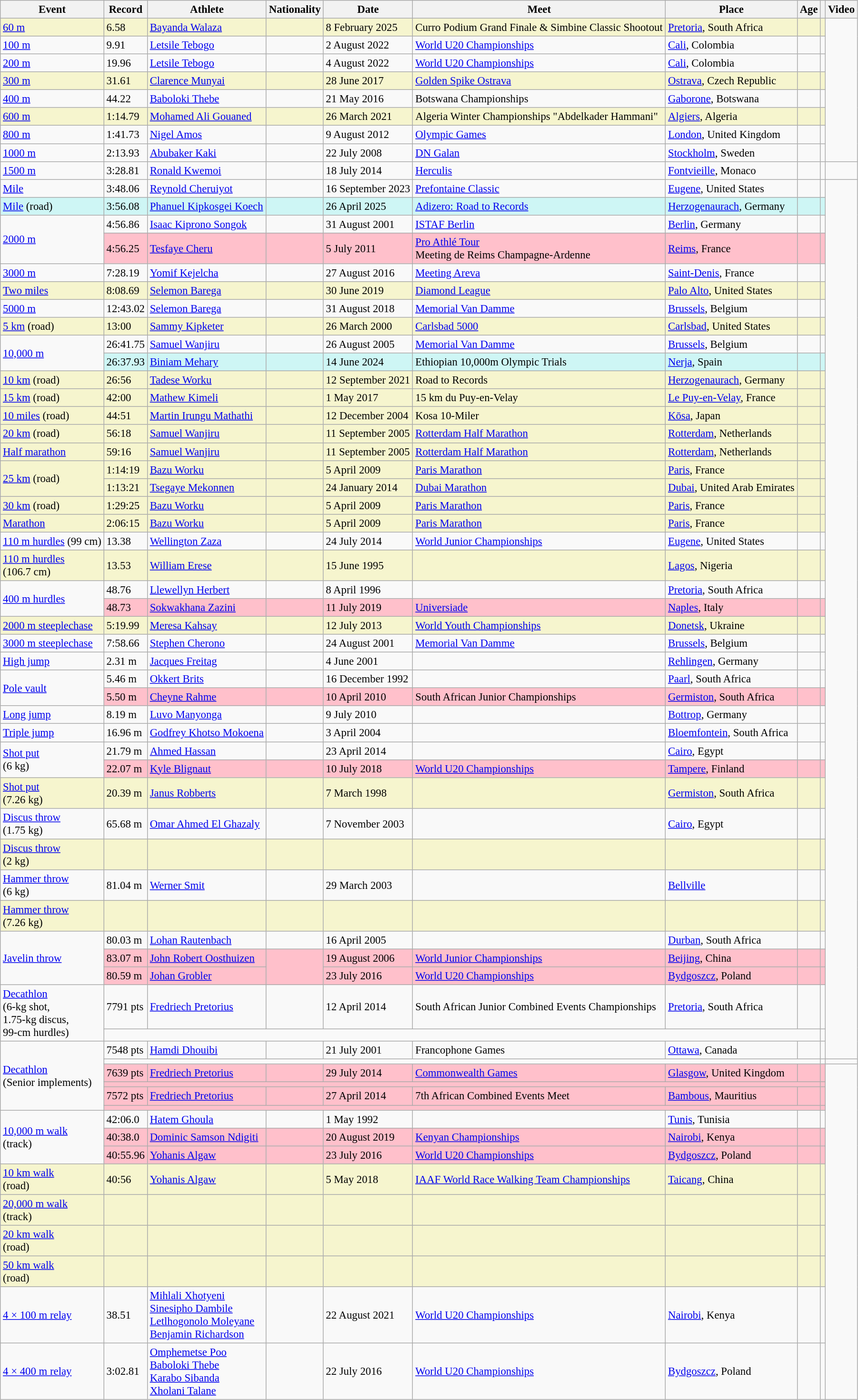<table class=wikitable style="width: 95%; font-size: 95%;">
<tr>
<th>Event</th>
<th>Record</th>
<th>Athlete</th>
<th>Nationality</th>
<th>Date</th>
<th>Meet</th>
<th>Place</th>
<th>Age</th>
<th></th>
<th>Video</th>
</tr>
<tr style="background:#f6F5CE;">
<td><a href='#'>60 m</a></td>
<td>6.58  </td>
<td><a href='#'>Bayanda Walaza</a></td>
<td></td>
<td>8 February 2025</td>
<td>Curro Podium Grand Finale & Simbine Classic Shootout</td>
<td><a href='#'>Pretoria</a>, South Africa</td>
<td></td>
<td></td>
</tr>
<tr>
<td><a href='#'>100 m</a></td>
<td>9.91  </td>
<td><a href='#'>Letsile Tebogo</a></td>
<td></td>
<td>2 August 2022</td>
<td><a href='#'>World U20 Championships</a></td>
<td><a href='#'>Cali</a>, Colombia</td>
<td></td>
<td></td>
</tr>
<tr>
<td><a href='#'>200 m</a></td>
<td>19.96  </td>
<td><a href='#'>Letsile Tebogo</a></td>
<td></td>
<td>4 August 2022</td>
<td><a href='#'>World U20 Championships</a></td>
<td><a href='#'>Cali</a>, Colombia</td>
<td></td>
<td></td>
</tr>
<tr style="background:#f6F5CE;">
<td><a href='#'>300 m</a></td>
<td>31.61</td>
<td><a href='#'>Clarence Munyai</a></td>
<td></td>
<td>28 June 2017</td>
<td><a href='#'>Golden Spike Ostrava</a></td>
<td><a href='#'>Ostrava</a>, Czech Republic</td>
<td></td>
<td></td>
</tr>
<tr>
<td><a href='#'>400 m</a></td>
<td>44.22 </td>
<td><a href='#'>Baboloki Thebe</a></td>
<td></td>
<td>21 May 2016</td>
<td>Botswana Championships</td>
<td><a href='#'>Gaborone</a>, Botswana</td>
<td></td>
<td></td>
</tr>
<tr style="background:#f6F5CE;">
<td><a href='#'>600 m</a></td>
<td>1:14.79</td>
<td><a href='#'>Mohamed Ali Gouaned</a></td>
<td></td>
<td>26 March 2021</td>
<td>Algeria Winter Championships "Abdelkader Hammani"</td>
<td><a href='#'>Algiers</a>, Algeria</td>
<td></td>
<td></td>
</tr>
<tr>
<td><a href='#'>800 m</a></td>
<td>1:41.73</td>
<td><a href='#'>Nigel Amos</a></td>
<td></td>
<td>9 August 2012</td>
<td><a href='#'>Olympic Games</a></td>
<td><a href='#'>London</a>, United Kingdom</td>
<td></td>
<td></td>
</tr>
<tr>
<td><a href='#'>1000 m</a></td>
<td>2:13.93</td>
<td><a href='#'>Abubaker Kaki</a></td>
<td></td>
<td>22 July 2008</td>
<td><a href='#'>DN Galan</a></td>
<td><a href='#'>Stockholm</a>, Sweden</td>
<td></td>
<td></td>
</tr>
<tr>
<td><a href='#'>1500 m</a></td>
<td>3:28.81</td>
<td><a href='#'>Ronald Kwemoi</a></td>
<td></td>
<td>18 July 2014</td>
<td><a href='#'>Herculis</a></td>
<td><a href='#'>Fontvieille</a>, Monaco</td>
<td></td>
<td></td>
<td></td>
</tr>
<tr>
<td><a href='#'>Mile</a></td>
<td>3:48.06</td>
<td><a href='#'>Reynold Cheruiyot</a></td>
<td></td>
<td>16 September 2023</td>
<td><a href='#'>Prefontaine Classic</a></td>
<td><a href='#'>Eugene</a>, United States</td>
<td></td>
<td></td>
</tr>
<tr bgcolor=#CEF6F5>
<td><a href='#'>Mile</a> (road)</td>
<td>3:56.08</td>
<td><a href='#'>Phanuel Kipkosgei Koech</a></td>
<td></td>
<td>26 April 2025</td>
<td><a href='#'>Adizero: Road to Records</a></td>
<td><a href='#'>Herzogenaurach</a>, Germany</td>
<td></td>
<td></td>
</tr>
<tr>
<td rowspan=2><a href='#'>2000 m</a></td>
<td>4:56.86</td>
<td><a href='#'>Isaac Kiprono Songok</a></td>
<td></td>
<td>31 August 2001</td>
<td><a href='#'>ISTAF Berlin</a></td>
<td><a href='#'>Berlin</a>, Germany</td>
<td></td>
<td></td>
</tr>
<tr style="background:pink">
<td>4:56.25</td>
<td><a href='#'>Tesfaye Cheru</a></td>
<td></td>
<td>5 July 2011</td>
<td><a href='#'>Pro Athlé Tour</a><br>Meeting de Reims Champagne-Ardenne</td>
<td><a href='#'>Reims</a>, France</td>
<td></td>
<td></td>
</tr>
<tr>
<td><a href='#'>3000 m</a></td>
<td>7:28.19</td>
<td><a href='#'>Yomif Kejelcha</a></td>
<td></td>
<td>27 August 2016</td>
<td><a href='#'>Meeting Areva</a></td>
<td><a href='#'>Saint-Denis</a>, France</td>
<td></td>
<td></td>
</tr>
<tr style="background:#f6f5ce;">
<td><a href='#'>Two miles</a></td>
<td>8:08.69</td>
<td><a href='#'>Selemon Barega</a></td>
<td></td>
<td>30 June 2019</td>
<td><a href='#'>Diamond League</a></td>
<td><a href='#'>Palo Alto</a>, United States</td>
<td></td>
<td></td>
</tr>
<tr>
<td><a href='#'>5000 m</a></td>
<td>12:43.02</td>
<td><a href='#'>Selemon Barega</a></td>
<td></td>
<td>31 August 2018</td>
<td><a href='#'>Memorial Van Damme</a></td>
<td><a href='#'>Brussels</a>, Belgium</td>
<td></td>
<td></td>
</tr>
<tr style="background:#f6f5ce;">
<td><a href='#'>5 km</a> (road)</td>
<td>13:00</td>
<td><a href='#'>Sammy Kipketer</a></td>
<td></td>
<td>26 March 2000</td>
<td><a href='#'>Carlsbad 5000</a></td>
<td><a href='#'>Carlsbad</a>, United States</td>
<td></td>
<td></td>
</tr>
<tr>
<td rowspan=2><a href='#'>10,000 m</a></td>
<td>26:41.75</td>
<td><a href='#'>Samuel Wanjiru</a></td>
<td></td>
<td>26 August 2005</td>
<td><a href='#'>Memorial Van Damme</a></td>
<td><a href='#'>Brussels</a>, Belgium</td>
<td></td>
<td></td>
</tr>
<tr bgcolor=#CEF6F5>
<td>26:37.93</td>
<td><a href='#'>Biniam Mehary</a></td>
<td></td>
<td>14 June 2024</td>
<td>Ethiopian 10,000m Olympic Trials</td>
<td><a href='#'>Nerja</a>, Spain</td>
<td></td>
<td></td>
</tr>
<tr style="background:#f6F5CE;">
<td><a href='#'>10 km</a> (road)</td>
<td>26:56</td>
<td><a href='#'>Tadese Worku</a></td>
<td></td>
<td>12 September 2021</td>
<td>Road to Records</td>
<td><a href='#'>Herzogenaurach</a>, Germany</td>
<td></td>
<td></td>
</tr>
<tr style="background:#f6F5CE;">
<td><a href='#'>15 km</a> (road)</td>
<td>42:00</td>
<td><a href='#'>Mathew Kimeli</a></td>
<td></td>
<td>1 May 2017</td>
<td>15 km du Puy-en-Velay</td>
<td><a href='#'>Le Puy-en-Velay</a>, France</td>
<td></td>
<td></td>
</tr>
<tr style="background:#f6f5ce;">
<td><a href='#'>10 miles</a> (road)</td>
<td>44:51</td>
<td><a href='#'>Martin Irungu Mathathi</a></td>
<td></td>
<td>12 December 2004</td>
<td>Kosa 10-Miler</td>
<td><a href='#'>Kōsa</a>, Japan</td>
<td></td>
<td></td>
</tr>
<tr style="background:#f6F5CE;">
<td><a href='#'>20 km</a> (road)</td>
<td>56:18</td>
<td><a href='#'>Samuel Wanjiru</a></td>
<td></td>
<td>11 September 2005</td>
<td><a href='#'>Rotterdam Half Marathon</a></td>
<td><a href='#'>Rotterdam</a>, Netherlands</td>
<td></td>
<td></td>
</tr>
<tr style="background:#f6F5CE;">
<td><a href='#'>Half marathon</a></td>
<td>59:16</td>
<td><a href='#'>Samuel Wanjiru</a></td>
<td></td>
<td>11 September 2005</td>
<td><a href='#'>Rotterdam Half Marathon</a></td>
<td><a href='#'>Rotterdam</a>, Netherlands</td>
<td></td>
<td></td>
</tr>
<tr style="background:#f6F5CE;">
<td rowspan=2><a href='#'>25 km</a> (road)</td>
<td>1:14:19</td>
<td><a href='#'>Bazu Worku</a></td>
<td></td>
<td>5 April 2009</td>
<td><a href='#'>Paris Marathon</a></td>
<td><a href='#'>Paris</a>, France</td>
<td></td>
<td></td>
</tr>
<tr style="background:#f6F5CE;">
<td>1:13:21 </td>
<td><a href='#'>Tsegaye Mekonnen</a></td>
<td></td>
<td>24 January 2014</td>
<td><a href='#'>Dubai Marathon</a></td>
<td><a href='#'>Dubai</a>, United Arab Emirates</td>
<td></td>
<td></td>
</tr>
<tr style="background:#f6F5CE;">
<td><a href='#'>30 km</a> (road)</td>
<td>1:29:25</td>
<td><a href='#'>Bazu Worku</a></td>
<td></td>
<td>5 April 2009</td>
<td><a href='#'>Paris Marathon</a></td>
<td><a href='#'>Paris</a>, France</td>
<td></td>
<td></td>
</tr>
<tr style="background:#f6F5CE;">
<td><a href='#'>Marathon</a></td>
<td>2:06:15</td>
<td><a href='#'>Bazu Worku</a></td>
<td></td>
<td>5 April 2009</td>
<td><a href='#'>Paris Marathon</a></td>
<td><a href='#'>Paris</a>, France</td>
<td></td>
<td></td>
</tr>
<tr>
<td><a href='#'>110 m hurdles</a> (99 cm)</td>
<td>13.38 </td>
<td><a href='#'>Wellington Zaza</a></td>
<td></td>
<td>24 July 2014</td>
<td><a href='#'>World Junior Championships</a></td>
<td><a href='#'>Eugene</a>, United States</td>
<td></td>
<td></td>
</tr>
<tr style="background:#f6F5CE;">
<td><a href='#'>110 m hurdles</a><br>(106.7 cm)</td>
<td>13.53 </td>
<td><a href='#'>William Erese</a></td>
<td></td>
<td>15 June 1995</td>
<td></td>
<td><a href='#'>Lagos</a>, Nigeria</td>
<td></td>
<td></td>
</tr>
<tr>
<td rowspan=2><a href='#'>400 m hurdles</a></td>
<td>48.76 </td>
<td><a href='#'>Llewellyn Herbert</a></td>
<td></td>
<td>8 April 1996</td>
<td></td>
<td><a href='#'>Pretoria</a>, South Africa</td>
<td></td>
<td></td>
</tr>
<tr style="background:pink">
<td>48.73</td>
<td><a href='#'>Sokwakhana Zazini</a></td>
<td></td>
<td>11 July 2019</td>
<td><a href='#'>Universiade</a></td>
<td><a href='#'>Naples</a>, Italy</td>
<td></td>
<td></td>
</tr>
<tr style="background:#f6f5ce;">
<td><a href='#'>2000 m steeplechase</a></td>
<td>5:19.99</td>
<td><a href='#'>Meresa Kahsay</a></td>
<td></td>
<td>12 July 2013</td>
<td><a href='#'>World Youth Championships</a></td>
<td><a href='#'>Donetsk</a>, Ukraine</td>
<td></td>
<td></td>
</tr>
<tr>
<td><a href='#'>3000 m steeplechase</a></td>
<td>7:58.66</td>
<td><a href='#'>Stephen Cherono</a></td>
<td></td>
<td>24 August 2001</td>
<td><a href='#'>Memorial Van Damme</a></td>
<td><a href='#'>Brussels</a>, Belgium</td>
<td></td>
<td></td>
</tr>
<tr>
<td><a href='#'>High jump</a></td>
<td>2.31 m</td>
<td><a href='#'>Jacques Freitag</a></td>
<td></td>
<td>4 June 2001</td>
<td></td>
<td><a href='#'>Rehlingen</a>, Germany</td>
<td></td>
<td></td>
</tr>
<tr>
<td rowspan=2><a href='#'>Pole vault</a></td>
<td>5.46 m</td>
<td><a href='#'>Okkert Brits</a></td>
<td></td>
<td>16 December 1992</td>
<td></td>
<td><a href='#'>Paarl</a>, South Africa</td>
<td></td>
<td></td>
</tr>
<tr style="background:pink">
<td>5.50 m</td>
<td><a href='#'>Cheyne Rahme</a></td>
<td></td>
<td>10 April 2010</td>
<td>South African Junior Championships</td>
<td><a href='#'>Germiston</a>, South Africa</td>
<td></td>
<td></td>
</tr>
<tr>
<td><a href='#'>Long jump</a></td>
<td>8.19 m </td>
<td><a href='#'>Luvo Manyonga</a></td>
<td></td>
<td>9 July 2010</td>
<td></td>
<td><a href='#'>Bottrop</a>, Germany</td>
<td></td>
<td></td>
</tr>
<tr>
<td><a href='#'>Triple jump</a></td>
<td>16.96 m </td>
<td><a href='#'>Godfrey Khotso Mokoena</a></td>
<td></td>
<td>3 April 2004</td>
<td></td>
<td><a href='#'>Bloemfontein</a>, South Africa</td>
<td></td>
<td></td>
</tr>
<tr>
<td rowspan=2><a href='#'>Shot put</a><br>(6 kg)</td>
<td>21.79 m</td>
<td><a href='#'>Ahmed Hassan</a></td>
<td></td>
<td>23 April 2014</td>
<td></td>
<td><a href='#'>Cairo</a>, Egypt</td>
<td></td>
<td></td>
</tr>
<tr style="background:pink">
<td>22.07 m</td>
<td><a href='#'>Kyle Blignaut</a></td>
<td></td>
<td>10 July 2018</td>
<td><a href='#'>World U20 Championships</a></td>
<td><a href='#'>Tampere</a>, Finland</td>
<td></td>
<td></td>
</tr>
<tr style="background:#f6F5CE;">
<td><a href='#'>Shot put</a><br>(7.26 kg)</td>
<td>20.39 m</td>
<td><a href='#'>Janus Robberts</a></td>
<td></td>
<td>7 March 1998</td>
<td></td>
<td><a href='#'>Germiston</a>, South Africa</td>
<td></td>
<td></td>
</tr>
<tr>
<td><a href='#'>Discus throw</a><br>(1.75 kg)</td>
<td>65.68 m</td>
<td><a href='#'>Omar Ahmed El Ghazaly</a></td>
<td></td>
<td>7 November 2003</td>
<td></td>
<td><a href='#'>Cairo</a>, Egypt</td>
<td></td>
<td></td>
</tr>
<tr style="background:#f6F5CE;">
<td><a href='#'>Discus throw</a><br>(2 kg)</td>
<td></td>
<td></td>
<td></td>
<td></td>
<td></td>
<td></td>
<td></td>
<td></td>
</tr>
<tr>
<td><a href='#'>Hammer throw</a><br>(6 kg)</td>
<td>81.04 m</td>
<td><a href='#'>Werner Smit</a></td>
<td></td>
<td>29 March 2003</td>
<td></td>
<td><a href='#'>Bellville</a></td>
<td></td>
<td></td>
</tr>
<tr style="background:#f6F5CE;">
<td><a href='#'>Hammer throw</a><br>(7.26 kg)</td>
<td></td>
<td></td>
<td></td>
<td></td>
<td></td>
<td></td>
<td></td>
<td></td>
</tr>
<tr>
<td rowspan=3><a href='#'>Javelin throw</a></td>
<td>80.03 m</td>
<td><a href='#'>Lohan Rautenbach</a></td>
<td></td>
<td>16 April 2005</td>
<td></td>
<td><a href='#'>Durban</a>, South Africa</td>
<td></td>
<td></td>
</tr>
<tr style="background:pink">
<td>83.07 m</td>
<td><a href='#'>John Robert Oosthuizen</a></td>
<td rowspan=2></td>
<td>19 August 2006</td>
<td><a href='#'>World Junior Championships</a></td>
<td><a href='#'>Beijing</a>, China</td>
<td></td>
<td></td>
</tr>
<tr style="background:pink">
<td>80.59 m</td>
<td><a href='#'>Johan Grobler</a></td>
<td>23 July 2016</td>
<td><a href='#'>World U20 Championships</a></td>
<td><a href='#'>Bydgoszcz</a>, Poland</td>
<td></td>
<td></td>
</tr>
<tr>
<td rowspan=2><a href='#'>Decathlon</a><br>(6-kg shot,<br>1.75-kg discus,<br>99-cm hurdles)</td>
<td>7791 pts</td>
<td><a href='#'>Fredriech Pretorius</a></td>
<td></td>
<td>12 April 2014</td>
<td>South African Junior Combined Events Championships</td>
<td><a href='#'>Pretoria</a>, South Africa</td>
<td></td>
<td></td>
</tr>
<tr>
<td colspan=7></td>
<td></td>
</tr>
<tr>
<td rowspan=6><a href='#'>Decathlon</a><br>(Senior implements)</td>
<td>7548 pts</td>
<td><a href='#'>Hamdi Dhouibi</a></td>
<td></td>
<td>21 July 2001</td>
<td>Francophone Games</td>
<td><a href='#'>Ottawa</a>, Canada</td>
<td></td>
<td></td>
</tr>
<tr>
<td colspan=7></td>
<td></td>
<td></td>
</tr>
<tr style="background:pink">
<td>7639 pts</td>
<td><a href='#'>Fredriech Pretorius</a></td>
<td></td>
<td>29 July 2014</td>
<td><a href='#'>Commonwealth Games</a></td>
<td><a href='#'>Glasgow</a>, United Kingdom</td>
<td></td>
<td></td>
</tr>
<tr style="background:pink">
<td colspan=7></td>
<td></td>
</tr>
<tr style="background:pink">
<td>7572 pts</td>
<td><a href='#'>Fredriech Pretorius</a></td>
<td></td>
<td>27 April 2014</td>
<td>7th African Combined Events Meet</td>
<td><a href='#'>Bambous</a>, Mauritius</td>
<td></td>
<td></td>
</tr>
<tr style="background:pink">
<td colspan=7></td>
<td></td>
</tr>
<tr>
<td rowspan=3><a href='#'>10,000 m walk</a><br>(track)</td>
<td>42:06.0</td>
<td><a href='#'>Hatem Ghoula</a></td>
<td></td>
<td>1 May 1992</td>
<td></td>
<td><a href='#'>Tunis</a>, Tunisia</td>
<td></td>
<td></td>
</tr>
<tr style="background:pink">
<td>40:38.0 </td>
<td><a href='#'>Dominic Samson Ndigiti</a></td>
<td></td>
<td>20 August 2019</td>
<td><a href='#'>Kenyan Championships</a></td>
<td><a href='#'>Nairobi</a>, Kenya</td>
<td></td>
<td></td>
</tr>
<tr style="background:pink">
<td>40:55.96</td>
<td><a href='#'>Yohanis Algaw</a></td>
<td></td>
<td>23 July 2016</td>
<td><a href='#'>World U20 Championships</a></td>
<td><a href='#'>Bydgoszcz</a>, Poland</td>
<td></td>
<td></td>
</tr>
<tr style="background:#f6F5CE;">
<td><a href='#'>10 km walk</a><br>(road)</td>
<td>40:56</td>
<td><a href='#'>Yohanis Algaw</a></td>
<td></td>
<td>5 May 2018</td>
<td><a href='#'>IAAF World Race Walking Team Championships</a></td>
<td><a href='#'>Taicang</a>, China</td>
<td></td>
<td></td>
</tr>
<tr style="background:#f6F5CE;">
<td><a href='#'>20,000 m walk</a><br>(track)</td>
<td></td>
<td></td>
<td></td>
<td></td>
<td></td>
<td></td>
<td></td>
<td></td>
</tr>
<tr style="background:#f6F5CE;">
<td><a href='#'>20 km walk</a><br>(road)</td>
<td></td>
<td></td>
<td></td>
<td></td>
<td></td>
<td></td>
<td></td>
<td></td>
</tr>
<tr style="background:#f6F5CE;">
<td><a href='#'>50 km walk</a><br>(road)</td>
<td></td>
<td></td>
<td></td>
<td></td>
<td></td>
<td></td>
<td></td>
<td></td>
</tr>
<tr>
<td><a href='#'>4 × 100 m relay</a></td>
<td>38.51 </td>
<td><a href='#'>Mihlali Xhotyeni</a><br><a href='#'>Sinesipho Dambile</a><br><a href='#'>Letlhogonolo Moleyane</a><br><a href='#'>Benjamin Richardson</a></td>
<td></td>
<td>22 August 2021</td>
<td><a href='#'>World U20 Championships</a></td>
<td><a href='#'>Nairobi</a>, Kenya</td>
<td></td>
<td></td>
</tr>
<tr>
<td><a href='#'>4 × 400 m relay</a></td>
<td>3:02.81</td>
<td><a href='#'>Omphemetse Poo</a><br><a href='#'>Baboloki Thebe</a><br><a href='#'>Karabo Sibanda</a><br><a href='#'>Xholani Talane</a></td>
<td></td>
<td>22 July 2016</td>
<td><a href='#'>World U20 Championships</a></td>
<td><a href='#'>Bydgoszcz</a>, Poland</td>
<td><br><br><br></td>
<td></td>
</tr>
</table>
